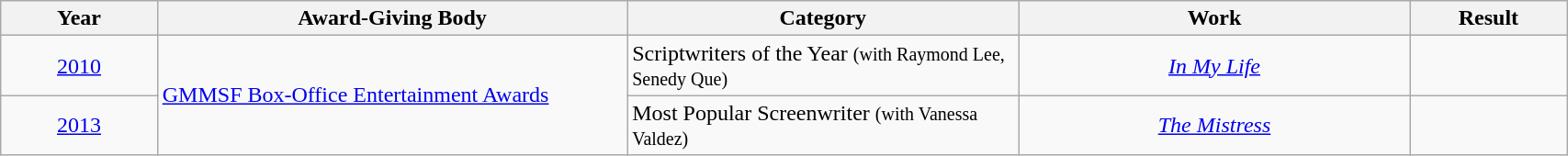<table | width="90%" class="wikitable sortable">
<tr>
<th width="10%">Year</th>
<th width="30%">Award-Giving Body</th>
<th width="25%">Category</th>
<th width="25%">Work</th>
<th width="10%">Result</th>
</tr>
<tr>
<td rowspan="1" align="center"><a href='#'>2010</a></td>
<td rowspan="2" align="left"><a href='#'>GMMSF Box-Office Entertainment Awards</a></td>
<td align="left">Scriptwriters of the Year <small>(with Raymond Lee, Senedy Que)</small></td>
<td align=center><em><a href='#'>In My Life</a></em></td>
<td></td>
</tr>
<tr>
<td rowspan="1" align="center"><a href='#'>2013</a></td>
<td align="left">Most Popular Screenwriter <small>(with Vanessa Valdez)</small></td>
<td align="center"><em><a href='#'>The Mistress</a></em></td>
<td></td>
</tr>
</table>
